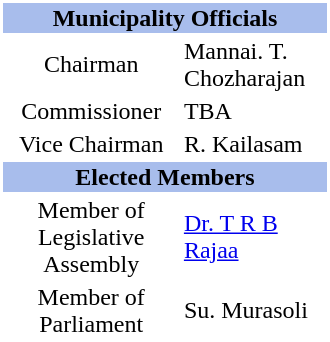<table class="toccolours" style="clear:right; float:right; background:#fff; margin:0 0 0.5em 1em; width:220px">
<tr>
<th style="background:#a8bdec; text-align:center;" colspan="2"><strong>Municipality Officials</strong></th>
</tr>
<tr>
<td style="text-align:center;">Chairman</td>
<td>Mannai. T. Chozharajan </td>
</tr>
<tr>
<td style="text-align:center;">Commissioner</td>
<td>TBA</td>
</tr>
<tr>
<td style="text-align:center;">Vice Chairman</td>
<td>R. Kailasam</td>
</tr>
<tr>
<th style="background:#a8bdec; text-align:center;" colspan="2"><strong>Elected Members</strong></th>
</tr>
<tr>
<td style="text-align:center;">Member of Legislative Assembly</td>
<td><a href='#'>Dr. T R B Rajaa</a></td>
</tr>
<tr>
<td style="text-align:center;">Member of Parliament</td>
<td>Su. Murasoli</td>
</tr>
</table>
